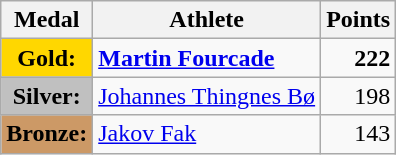<table class="wikitable">
<tr>
<th>Medal</th>
<th>Athlete</th>
<th>Points</th>
</tr>
<tr>
<td style="text-align:center;background-color:gold;"><strong>Gold:</strong></td>
<td> <strong><a href='#'>Martin Fourcade</a></strong></td>
<td align="right"><strong>222</strong></td>
</tr>
<tr>
<td style="text-align:center;background-color:silver;"><strong>Silver:</strong></td>
<td> <a href='#'>Johannes Thingnes Bø</a></td>
<td align="right">198</td>
</tr>
<tr>
<td style="text-align:center;background-color:#CC9966;"><strong>Bronze:</strong></td>
<td> <a href='#'>Jakov Fak</a></td>
<td align="right">143</td>
</tr>
</table>
